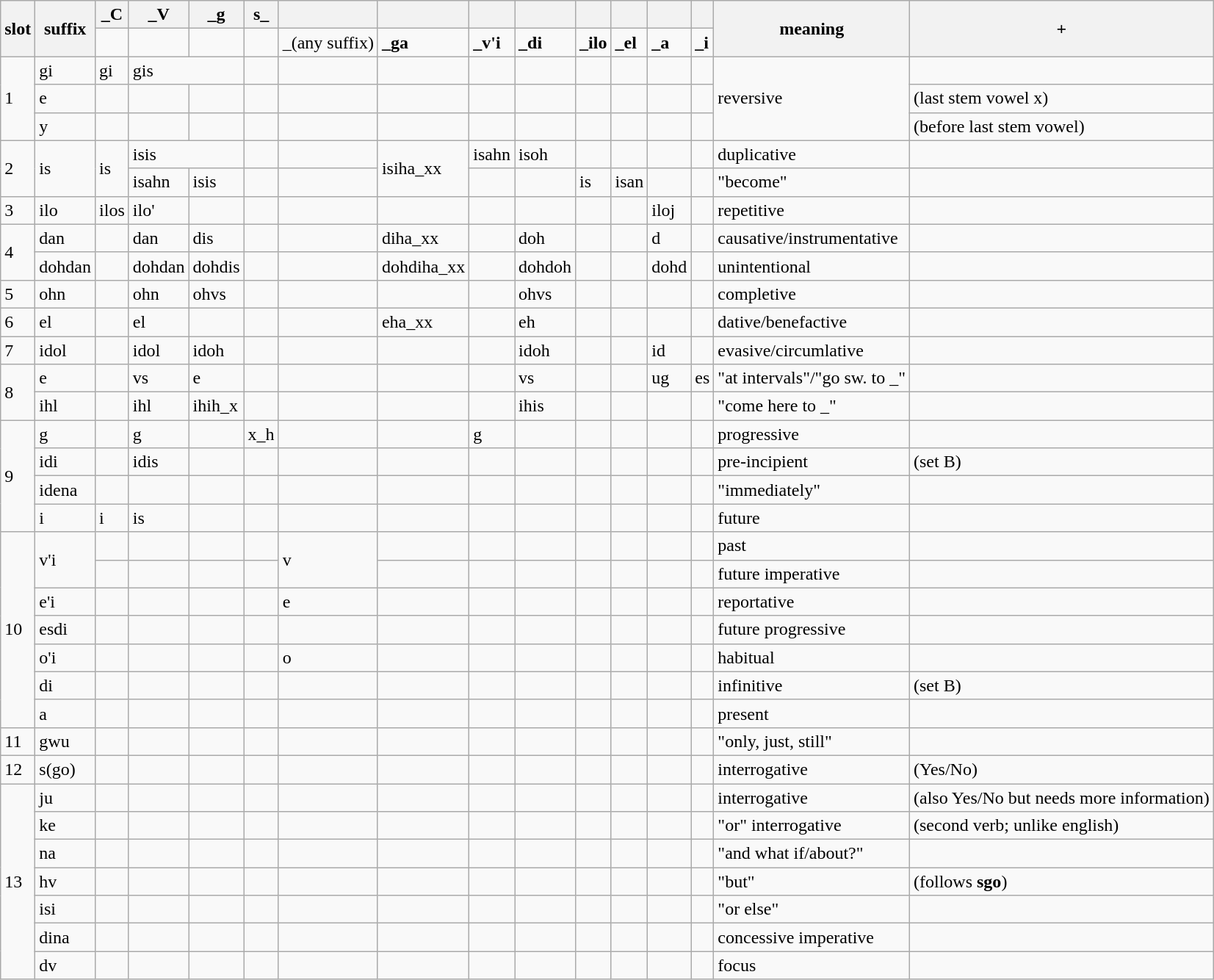<table class="wikitable">
<tr>
<th rowspan="2">slot</th>
<th rowspan="2">suffix</th>
<th>_C</th>
<th>_V</th>
<th>_g</th>
<th>s_</th>
<th></th>
<th></th>
<th></th>
<th></th>
<th></th>
<th></th>
<th></th>
<th></th>
<th rowspan="2">meaning</th>
<th rowspan="2">+</th>
</tr>
<tr>
<td></td>
<td></td>
<td></td>
<td></td>
<td>_(any suffix)</td>
<td><strong>_ga</strong></td>
<td><strong>_v'i</strong></td>
<td><strong>_di</strong></td>
<td><strong>_ilo</strong></td>
<td><strong>_el</strong></td>
<td><strong>_a</strong></td>
<td><strong>_i</strong></td>
</tr>
<tr>
<td rowspan="3">1</td>
<td>gi</td>
<td>gi</td>
<td colspan="2">gis</td>
<td></td>
<td></td>
<td></td>
<td></td>
<td></td>
<td></td>
<td></td>
<td></td>
<td></td>
<td rowspan="3">reversive</td>
<td></td>
</tr>
<tr>
<td>e</td>
<td></td>
<td></td>
<td></td>
<td></td>
<td></td>
<td></td>
<td></td>
<td></td>
<td></td>
<td></td>
<td></td>
<td></td>
<td>(last stem vowel x)</td>
</tr>
<tr>
<td>y</td>
<td></td>
<td></td>
<td></td>
<td></td>
<td></td>
<td></td>
<td></td>
<td></td>
<td></td>
<td></td>
<td></td>
<td></td>
<td>(before last stem vowel)</td>
</tr>
<tr>
<td rowspan="2">2</td>
<td rowspan="2">is</td>
<td rowspan="2">is</td>
<td colspan="2">isis</td>
<td></td>
<td></td>
<td rowspan="2">isiha_xx</td>
<td>isahn</td>
<td>isoh</td>
<td></td>
<td></td>
<td></td>
<td></td>
<td>duplicative</td>
<td></td>
</tr>
<tr>
<td>isahn</td>
<td>isis</td>
<td></td>
<td></td>
<td></td>
<td></td>
<td>is</td>
<td>isan</td>
<td></td>
<td></td>
<td>"become"</td>
<td></td>
</tr>
<tr>
<td>3</td>
<td>ilo</td>
<td>ilos</td>
<td>ilo'</td>
<td></td>
<td></td>
<td></td>
<td></td>
<td></td>
<td></td>
<td></td>
<td></td>
<td>iloj</td>
<td></td>
<td>repetitive</td>
<td></td>
</tr>
<tr>
<td rowspan="2">4</td>
<td>dan</td>
<td></td>
<td>dan</td>
<td>dis</td>
<td></td>
<td></td>
<td>diha_xx</td>
<td></td>
<td>doh</td>
<td></td>
<td></td>
<td>d</td>
<td></td>
<td>causative/instrumentative</td>
<td></td>
</tr>
<tr>
<td>dohdan</td>
<td></td>
<td>dohdan</td>
<td>dohdis</td>
<td></td>
<td></td>
<td>dohdiha_xx</td>
<td></td>
<td>dohdoh</td>
<td></td>
<td></td>
<td>dohd</td>
<td></td>
<td>unintentional</td>
<td></td>
</tr>
<tr>
<td>5</td>
<td>ohn</td>
<td></td>
<td>ohn</td>
<td>ohvs</td>
<td></td>
<td></td>
<td></td>
<td></td>
<td>ohvs</td>
<td></td>
<td></td>
<td></td>
<td></td>
<td>completive</td>
<td></td>
</tr>
<tr>
<td>6</td>
<td>el</td>
<td></td>
<td>el</td>
<td></td>
<td></td>
<td></td>
<td>eha_xx</td>
<td></td>
<td>eh</td>
<td></td>
<td></td>
<td></td>
<td></td>
<td>dative/benefactive</td>
<td></td>
</tr>
<tr>
<td>7</td>
<td>idol</td>
<td></td>
<td>idol</td>
<td>idoh</td>
<td></td>
<td></td>
<td></td>
<td></td>
<td>idoh</td>
<td></td>
<td></td>
<td>id</td>
<td></td>
<td>evasive/circumlative</td>
<td></td>
</tr>
<tr>
<td rowspan="2">8</td>
<td>e</td>
<td></td>
<td>vs</td>
<td>e</td>
<td></td>
<td></td>
<td></td>
<td></td>
<td>vs</td>
<td></td>
<td></td>
<td>ug</td>
<td>es</td>
<td>"at intervals"/"go sw. to _"</td>
<td></td>
</tr>
<tr>
<td>ihl</td>
<td></td>
<td>ihl</td>
<td>ihih_x</td>
<td></td>
<td></td>
<td></td>
<td></td>
<td>ihis</td>
<td></td>
<td></td>
<td></td>
<td></td>
<td>"come here to _"</td>
<td></td>
</tr>
<tr>
<td rowspan="4">9</td>
<td>g</td>
<td></td>
<td>g</td>
<td></td>
<td>x_h</td>
<td></td>
<td></td>
<td>g</td>
<td></td>
<td></td>
<td></td>
<td></td>
<td></td>
<td>progressive</td>
<td></td>
</tr>
<tr>
<td>idi</td>
<td></td>
<td>idis</td>
<td></td>
<td></td>
<td></td>
<td></td>
<td></td>
<td></td>
<td></td>
<td></td>
<td></td>
<td></td>
<td>pre-incipient</td>
<td>(set B)</td>
</tr>
<tr>
<td>idena</td>
<td></td>
<td></td>
<td></td>
<td></td>
<td></td>
<td></td>
<td></td>
<td></td>
<td></td>
<td></td>
<td></td>
<td></td>
<td>"immediately"</td>
<td></td>
</tr>
<tr>
<td>i</td>
<td>i</td>
<td>is</td>
<td></td>
<td></td>
<td></td>
<td></td>
<td></td>
<td></td>
<td></td>
<td></td>
<td></td>
<td></td>
<td>future</td>
<td></td>
</tr>
<tr>
<td rowspan="7">10</td>
<td rowspan="2">v'i</td>
<td></td>
<td></td>
<td></td>
<td></td>
<td rowspan="2">v</td>
<td></td>
<td></td>
<td></td>
<td></td>
<td></td>
<td></td>
<td></td>
<td>past</td>
<td></td>
</tr>
<tr>
<td></td>
<td></td>
<td></td>
<td></td>
<td></td>
<td></td>
<td></td>
<td></td>
<td></td>
<td></td>
<td></td>
<td>future imperative</td>
<td></td>
</tr>
<tr>
<td>e'i</td>
<td></td>
<td></td>
<td></td>
<td></td>
<td>e</td>
<td></td>
<td></td>
<td></td>
<td></td>
<td></td>
<td></td>
<td></td>
<td>reportative</td>
<td></td>
</tr>
<tr>
<td>esdi</td>
<td></td>
<td></td>
<td></td>
<td></td>
<td></td>
<td></td>
<td></td>
<td></td>
<td></td>
<td></td>
<td></td>
<td></td>
<td>future progressive</td>
<td></td>
</tr>
<tr>
<td>o'i</td>
<td></td>
<td></td>
<td></td>
<td></td>
<td>o</td>
<td></td>
<td></td>
<td></td>
<td></td>
<td></td>
<td></td>
<td></td>
<td>habitual</td>
<td></td>
</tr>
<tr>
<td>di</td>
<td></td>
<td></td>
<td></td>
<td></td>
<td></td>
<td></td>
<td></td>
<td></td>
<td></td>
<td></td>
<td></td>
<td></td>
<td>infinitive</td>
<td>(set B)</td>
</tr>
<tr>
<td>a</td>
<td></td>
<td></td>
<td></td>
<td></td>
<td></td>
<td></td>
<td></td>
<td></td>
<td></td>
<td></td>
<td></td>
<td></td>
<td>present</td>
<td></td>
</tr>
<tr>
<td>11</td>
<td>gwu</td>
<td></td>
<td></td>
<td></td>
<td></td>
<td></td>
<td></td>
<td></td>
<td></td>
<td></td>
<td></td>
<td></td>
<td></td>
<td>"only, just, still"</td>
<td></td>
</tr>
<tr>
<td>12</td>
<td>s(go)</td>
<td></td>
<td></td>
<td></td>
<td></td>
<td></td>
<td></td>
<td></td>
<td></td>
<td></td>
<td></td>
<td></td>
<td></td>
<td>interrogative</td>
<td>(Yes/No)</td>
</tr>
<tr>
<td rowspan="7">13</td>
<td>ju</td>
<td></td>
<td></td>
<td></td>
<td></td>
<td></td>
<td></td>
<td></td>
<td></td>
<td></td>
<td></td>
<td></td>
<td></td>
<td>interrogative</td>
<td>(also Yes/No but needs more information)</td>
</tr>
<tr>
<td>ke</td>
<td></td>
<td></td>
<td></td>
<td></td>
<td></td>
<td></td>
<td></td>
<td></td>
<td></td>
<td></td>
<td></td>
<td></td>
<td>"or" interrogative</td>
<td>(second verb; unlike english)</td>
</tr>
<tr>
<td>na</td>
<td></td>
<td></td>
<td></td>
<td></td>
<td></td>
<td></td>
<td></td>
<td></td>
<td></td>
<td></td>
<td></td>
<td></td>
<td>"and what if/about?"</td>
<td></td>
</tr>
<tr>
<td>hv</td>
<td></td>
<td></td>
<td></td>
<td></td>
<td></td>
<td></td>
<td></td>
<td></td>
<td></td>
<td></td>
<td></td>
<td></td>
<td>"but"</td>
<td>(follows <strong>sgo</strong>)</td>
</tr>
<tr>
<td>isi</td>
<td></td>
<td></td>
<td></td>
<td></td>
<td></td>
<td></td>
<td></td>
<td></td>
<td></td>
<td></td>
<td></td>
<td></td>
<td>"or else"</td>
<td></td>
</tr>
<tr>
<td>dina</td>
<td></td>
<td></td>
<td></td>
<td></td>
<td></td>
<td></td>
<td></td>
<td></td>
<td></td>
<td></td>
<td></td>
<td></td>
<td>concessive imperative</td>
<td></td>
</tr>
<tr>
<td>dv</td>
<td></td>
<td></td>
<td></td>
<td></td>
<td></td>
<td></td>
<td></td>
<td></td>
<td></td>
<td></td>
<td></td>
<td></td>
<td>focus</td>
<td></td>
</tr>
</table>
